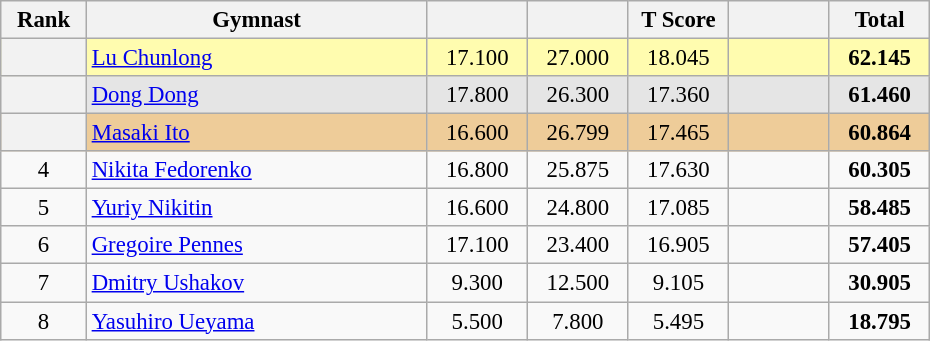<table class="wikitable sortable" style="text-align:center; font-size:95%">
<tr>
<th scope="col" style="width:50px;">Rank</th>
<th scope="col" style="width:220px;">Gymnast</th>
<th scope="col" style="width:60px;"></th>
<th scope="col" style="width:60px;"></th>
<th scopre="col" style="width:60px;">T Score</th>
<th scope="col" style="width: 60px;"></th>
<th scope="col" style="width:60px;">Total</th>
</tr>
<tr style="background:#fffcaf;">
<th scope=row style="text-align:center"></th>
<td style="text-align:left;"> <a href='#'>Lu Chunlong</a></td>
<td>17.100</td>
<td>27.000</td>
<td>18.045</td>
<td></td>
<td><strong>62.145</strong></td>
</tr>
<tr style="background:#e5e5e5;">
<th scope=row style="text-align:center"></th>
<td style="text-align:left;"> <a href='#'>Dong Dong</a></td>
<td>17.800</td>
<td>26.300</td>
<td>17.360</td>
<td></td>
<td><strong>61.460</strong></td>
</tr>
<tr style="background:#ec9;">
<th scope=row style="text-align:center"></th>
<td style="text-align:left;"> <a href='#'>Masaki Ito</a></td>
<td>16.600</td>
<td>26.799</td>
<td>17.465</td>
<td></td>
<td><strong>60.864</strong></td>
</tr>
<tr>
<td scope=row style="text-align:center">4</td>
<td style="text-align:left;"> <a href='#'>Nikita Fedorenko</a></td>
<td>16.800</td>
<td>25.875</td>
<td>17.630</td>
<td></td>
<td><strong>60.305</strong></td>
</tr>
<tr>
<td scope=row style="text-align:center">5</td>
<td style="text-align:left;"> <a href='#'>Yuriy Nikitin</a></td>
<td>16.600</td>
<td>24.800</td>
<td>17.085</td>
<td></td>
<td><strong>58.485</strong></td>
</tr>
<tr>
<td scope=row style="text-align:center">6</td>
<td style="text-align:left;"> <a href='#'>Gregoire Pennes</a></td>
<td>17.100</td>
<td>23.400</td>
<td>16.905</td>
<td></td>
<td><strong>57.405</strong></td>
</tr>
<tr>
<td scope=row style="text-align:center">7</td>
<td style="text-align:left;"> <a href='#'>Dmitry Ushakov</a></td>
<td>9.300</td>
<td>12.500</td>
<td>9.105</td>
<td></td>
<td><strong>30.905</strong></td>
</tr>
<tr>
<td scope=row style="text-align:center">8</td>
<td style="text-align:left;"> <a href='#'>Yasuhiro Ueyama</a></td>
<td>5.500</td>
<td>7.800</td>
<td>5.495</td>
<td></td>
<td><strong>18.795</strong></td>
</tr>
</table>
